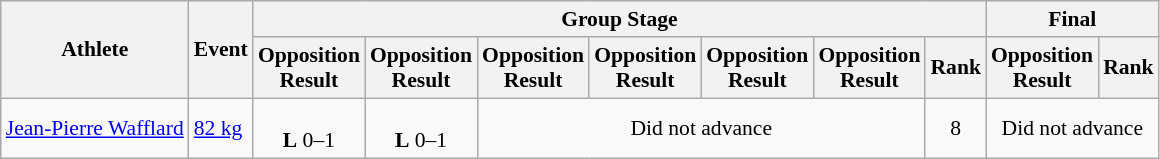<table class=wikitable style="font-size:90%">
<tr>
<th rowspan="2">Athlete</th>
<th rowspan="2">Event</th>
<th colspan="7">Group Stage</th>
<th colspan=2>Final</th>
</tr>
<tr>
<th>Opposition<br>Result</th>
<th>Opposition<br>Result</th>
<th>Opposition<br>Result</th>
<th>Opposition<br>Result</th>
<th>Opposition<br>Result</th>
<th>Opposition<br>Result</th>
<th>Rank</th>
<th>Opposition<br>Result</th>
<th>Rank</th>
</tr>
<tr align=center>
<td align=left><a href='#'>Jean-Pierre Wafflard</a></td>
<td align=left><a href='#'>82 kg</a></td>
<td><br><strong>L</strong> 0–1</td>
<td><br><strong>L</strong> 0–1</td>
<td colspan=4>Did not advance</td>
<td>8</td>
<td colspan=2>Did not advance</td>
</tr>
</table>
